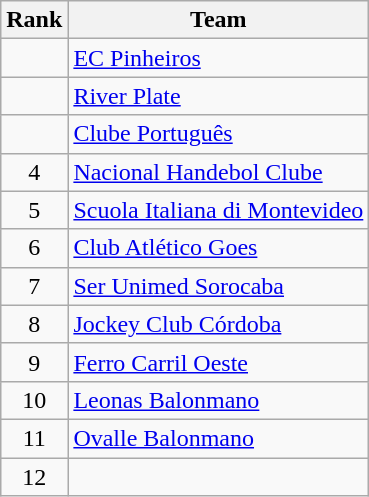<table class="wikitable">
<tr>
<th>Rank</th>
<th>Team</th>
</tr>
<tr>
<td align=center></td>
<td> <a href='#'>EC Pinheiros</a></td>
</tr>
<tr>
<td align=center></td>
<td> <a href='#'>River Plate</a></td>
</tr>
<tr>
<td align=center></td>
<td> <a href='#'>Clube Português</a></td>
</tr>
<tr>
<td align=center>4</td>
<td> <a href='#'>Nacional Handebol Clube</a></td>
</tr>
<tr>
<td align=center>5</td>
<td> <a href='#'>Scuola Italiana di Montevideo</a></td>
</tr>
<tr>
<td align=center>6</td>
<td> <a href='#'>Club Atlético Goes</a></td>
</tr>
<tr>
<td align=center>7</td>
<td> <a href='#'>Ser Unimed Sorocaba</a></td>
</tr>
<tr>
<td align=center>8</td>
<td> <a href='#'>Jockey Club Córdoba</a></td>
</tr>
<tr>
<td align=center>9</td>
<td> <a href='#'>Ferro Carril Oeste</a></td>
</tr>
<tr>
<td align=center>10</td>
<td> <a href='#'>Leonas Balonmano</a></td>
</tr>
<tr>
<td align=center>11</td>
<td> <a href='#'>Ovalle Balonmano</a></td>
</tr>
<tr>
<td align=center>12</td>
<td> </td>
</tr>
</table>
